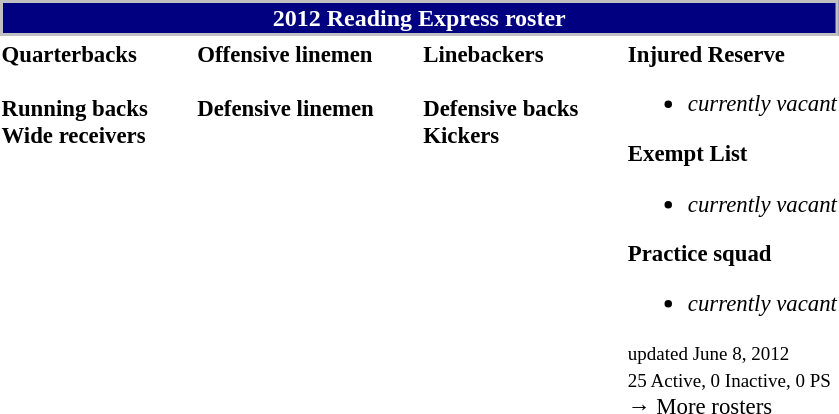<table class="toccolours" style="text-align: left;">
<tr>
<th colspan="7" style="background:navy; border:2px solid silver; color:white; text-align:center;"><strong>2012 Reading Express roster</strong></th>
</tr>
<tr>
<td style="font-size: 95%;" valign="top"><strong>Quarterbacks</strong><br>
<br><strong>Running backs</strong>

<br><strong>Wide receivers</strong>


</td>
<td style="width: 25px;"></td>
<td style="font-size: 95%;" valign="top"><strong>Offensive linemen</strong><br>


<br><strong>Defensive linemen</strong>




</td>
<td style="width: 25px;"></td>
<td style="font-size: 95%;" valign="top"><strong>Linebackers</strong><br>
<br><strong>Defensive backs</strong>





<br><strong>Kickers</strong>
</td>
<td style="width: 25px;"></td>
<td style="font-size: 95%;" valign="top"><strong>Injured Reserve</strong><br><ul><li><em>currently vacant</em></li></ul><strong>Exempt List</strong><ul><li><em>currently vacant</em></li></ul><strong>Practice squad</strong><ul><li><em>currently vacant</em></li></ul><small> updated June 8, 2012</small><br>
<small>25 Active, 0 Inactive, 0 PS</small><br>→ More rosters</td>
</tr>
<tr>
</tr>
</table>
